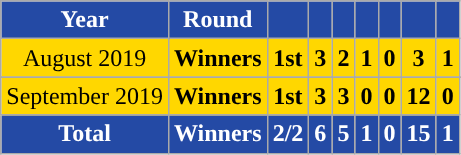<table class="wikitable" style="text-align: center;">
<tr>
<th style="background:#244AA5; color:white; ">Year</th>
<th style="background:#244AA5; color:white; ">Round</th>
<th style="background:#244AA5; color:white; "></th>
<th style="background:#244AA5; color:white; "></th>
<th style="background:#244AA5; color:white; "></th>
<th style="background:#244AA5; color:white; "></th>
<th style="background:#244AA5; color:white; "></th>
<th style="background:#244AA5; color:white; "></th>
<th style="background:#244AA5; color:white; "></th>
</tr>
<tr bgcolor=gold>
<td> August 2019</td>
<td><strong>Winners</strong></td>
<td><strong>1st</strong></td>
<td><strong>3</strong></td>
<td><strong>2</strong></td>
<td><strong>1</strong></td>
<td><strong>0</strong></td>
<td><strong>3</strong></td>
<td><strong>1</strong></td>
</tr>
<tr>
</tr>
<tr bgcolor=gold>
<td> September 2019</td>
<td><strong>Winners</strong></td>
<td><strong>1st</strong></td>
<td><strong>3</strong></td>
<td><strong>3</strong></td>
<td><strong>0</strong></td>
<td><strong>0</strong></td>
<td><strong>12</strong></td>
<td><strong>0</strong></td>
</tr>
<tr>
<th style="background:#244AA5; color:white; ">Total</th>
<th style="background:#244AA5; color:white; ">Winners</th>
<th style="background:#244AA5; color:white; ">2/2</th>
<th style="background:#244AA5; color:white; ">6</th>
<th style="background:#244AA5; color:white; ">5</th>
<th style="background:#244AA5; color:white; ">1</th>
<th style="background:#244AA5; color:white; ">0</th>
<th style="background:#244AA5; color:white; ">15</th>
<th style="background:#244AA5; color:white; ">1</th>
</tr>
</table>
